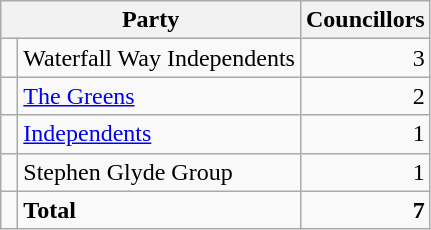<table class="wikitable">
<tr>
<th colspan="2">Party</th>
<th>Councillors</th>
</tr>
<tr>
<td> </td>
<td>Waterfall Way Independents</td>
<td align=right>3</td>
</tr>
<tr>
<td> </td>
<td><a href='#'>The Greens</a></td>
<td align=right>2</td>
</tr>
<tr>
<td> </td>
<td><a href='#'>Independents</a></td>
<td align=right>1</td>
</tr>
<tr>
<td> </td>
<td>Stephen Glyde Group</td>
<td align=right>1</td>
</tr>
<tr>
<td></td>
<td><strong>Total</strong></td>
<td align=right><strong>7</strong></td>
</tr>
</table>
